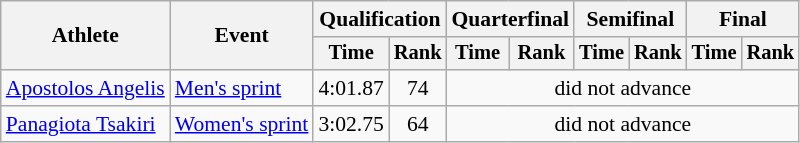<table class="wikitable" style="font-size:90%">
<tr>
<th rowspan="2">Athlete</th>
<th rowspan="2">Event</th>
<th colspan="2">Qualification</th>
<th colspan="2">Quarterfinal</th>
<th colspan="2">Semifinal</th>
<th colspan="2">Final</th>
</tr>
<tr style="font-size:95%">
<th>Time</th>
<th>Rank</th>
<th>Time</th>
<th>Rank</th>
<th>Time</th>
<th>Rank</th>
<th>Time</th>
<th>Rank</th>
</tr>
<tr align=center>
<td align=left><a href='#'>Apostolos Angelis</a></td>
<td align=left><a href='#'>Men's sprint</a></td>
<td>4:01.87</td>
<td>74</td>
<td colspan=6>did not advance</td>
</tr>
<tr align=center>
<td align=left><a href='#'>Panagiota Tsakiri</a></td>
<td align=left><a href='#'>Women's sprint</a></td>
<td>3:02.75</td>
<td>64</td>
<td colspan=6>did not advance</td>
</tr>
</table>
